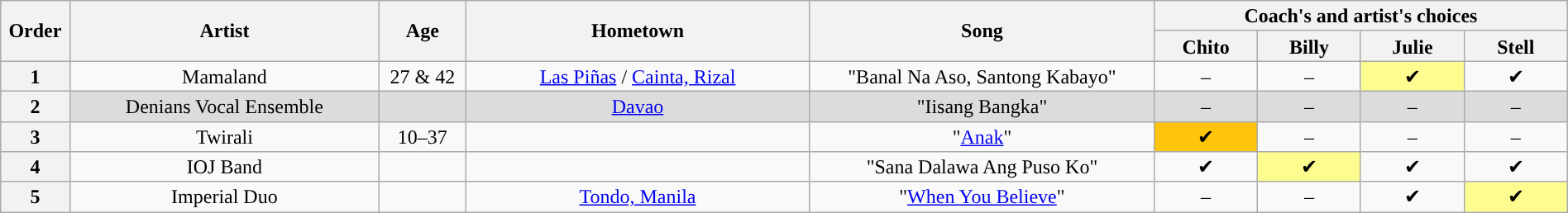<table class="wikitable" style="text-align:center; line-height:17px; width:100%">
<tr>
<th scope=col rowspan=2 style="width:4%">Order</th>
<th scope=col rowspan=2 style="width:18%">Artist</th>
<th scope=col rowspan=2 style="width:5%">Age</th>
<th scope=col rowspan=2 style="width:20%">Hometown</th>
<th scope=col rowspan=2 style="width:20%">Song</th>
<th scope=col colspan=4 style="width:24%">Coach's and artist's choices</th>
</tr>
<tr>
<th style="width:6%">Chito</th>
<th style="width:6%">Billy</th>
<th style="width:6%">Julie</th>
<th style="width:6%">Stell</th>
</tr>
<tr>
<th>1</th>
<td>Mamaland</td>
<td>27 & 42</td>
<td><a href='#'>Las Piñas</a> / <a href='#'>Cainta, Rizal</a></td>
<td>"Banal Na Aso, Santong Kabayo"</td>
<td>–</td>
<td>–</td>
<td style="background:#fdfc8f">✔</td>
<td>✔</td>
</tr>
<tr style="background:#dcdcdc">
<th>2</th>
<td>Denians Vocal Ensemble</td>
<td></td>
<td><a href='#'>Davao</a></td>
<td>"Iisang Bangka"</td>
<td>–</td>
<td>–</td>
<td>–</td>
<td>–</td>
</tr>
<tr>
<th>3</th>
<td>Twirali</td>
<td>10–37</td>
<td></td>
<td>"<a href='#'>Anak</a>"</td>
<td style="background:#ffc40c">✔</td>
<td>–</td>
<td>–</td>
<td>–</td>
</tr>
<tr>
<th>4</th>
<td>IOJ Band</td>
<td></td>
<td></td>
<td>"Sana Dalawa Ang Puso Ko"</td>
<td>✔</td>
<td style="background:#fdfc8f">✔</td>
<td>✔</td>
<td>✔</td>
</tr>
<tr>
<th>5</th>
<td>Imperial Duo</td>
<td></td>
<td><a href='#'>Tondo, Manila</a></td>
<td>"<a href='#'>When You Believe</a>"</td>
<td>–</td>
<td>–</td>
<td>✔</td>
<td style="background:#fdfc8f">✔</td>
</tr>
</table>
